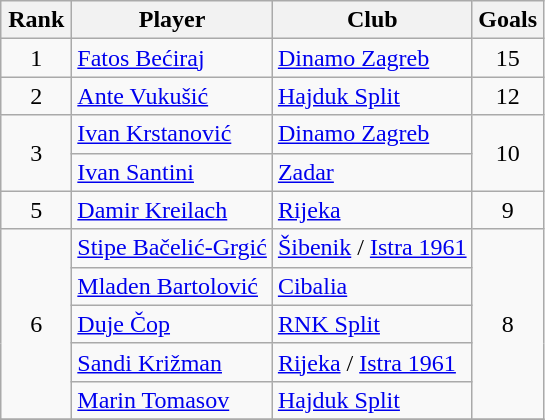<table class="wikitable">
<tr>
<th width="40px">Rank</th>
<th>Player</th>
<th>Club</th>
<th width="40px">Goals</th>
</tr>
<tr>
<td align=center>1</td>
<td> <a href='#'>Fatos Bećiraj</a></td>
<td><a href='#'>Dinamo Zagreb</a></td>
<td align=center>15</td>
</tr>
<tr>
<td align="center">2</td>
<td> <a href='#'>Ante Vukušić</a></td>
<td><a href='#'>Hajduk Split</a></td>
<td align=center>12</td>
</tr>
<tr>
<td rowspan=2 align="center">3</td>
<td> <a href='#'>Ivan Krstanović</a></td>
<td><a href='#'>Dinamo Zagreb</a></td>
<td rowspan=2 align="center">10</td>
</tr>
<tr>
<td> <a href='#'>Ivan Santini</a></td>
<td><a href='#'>Zadar</a></td>
</tr>
<tr>
<td align=center>5</td>
<td> <a href='#'>Damir Kreilach</a></td>
<td><a href='#'>Rijeka</a></td>
<td align=center>9</td>
</tr>
<tr>
<td rowspan=5 align="center">6</td>
<td> <a href='#'>Stipe Bačelić-Grgić</a></td>
<td><a href='#'>Šibenik</a> / <a href='#'>Istra 1961</a></td>
<td rowspan=5 align="center">8</td>
</tr>
<tr>
<td> <a href='#'>Mladen Bartolović</a></td>
<td><a href='#'>Cibalia</a></td>
</tr>
<tr>
<td> <a href='#'>Duje Čop</a></td>
<td><a href='#'>RNK Split</a></td>
</tr>
<tr>
<td> <a href='#'>Sandi Križman</a></td>
<td><a href='#'>Rijeka</a> / <a href='#'>Istra 1961</a></td>
</tr>
<tr>
<td> <a href='#'>Marin Tomasov</a></td>
<td><a href='#'>Hajduk Split</a></td>
</tr>
<tr>
</tr>
</table>
